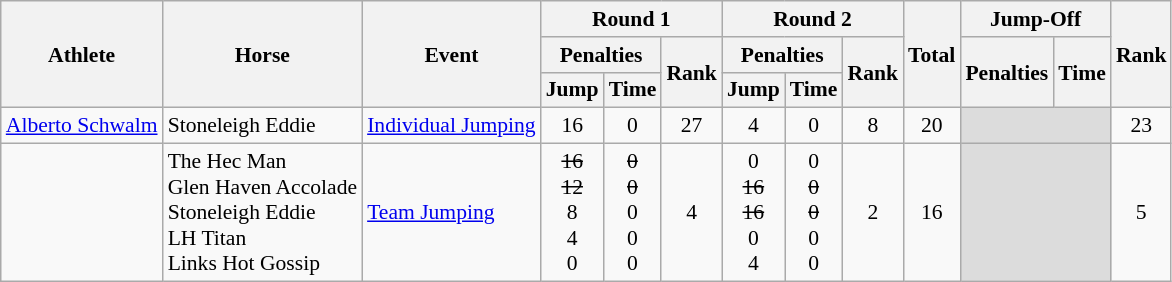<table class="wikitable" border="1" style="font-size:90%">
<tr>
<th rowspan=3>Athlete</th>
<th rowspan=3>Horse</th>
<th rowspan=3>Event</th>
<th colspan=3>Round 1</th>
<th colspan=3>Round 2</th>
<th rowspan=3>Total</th>
<th colspan=2>Jump-Off</th>
<th rowspan=3>Rank</th>
</tr>
<tr>
<th colspan=2>Penalties</th>
<th rowspan=2>Rank</th>
<th colspan=2>Penalties</th>
<th rowspan=2>Rank</th>
<th rowspan=2>Penalties</th>
<th rowspan=2>Time</th>
</tr>
<tr>
<th>Jump</th>
<th>Time</th>
<th>Jump</th>
<th>Time</th>
</tr>
<tr>
<td><a href='#'>Alberto Schwalm</a></td>
<td>Stoneleigh Eddie</td>
<td><a href='#'>Individual Jumping</a></td>
<td align=center>16</td>
<td align=center>0</td>
<td align=center>27</td>
<td align=center>4</td>
<td align=center>0</td>
<td align=center>8</td>
<td align=center>20</td>
<td colspan=2 bgcolor=#DCDCDC></td>
<td align=center>23</td>
</tr>
<tr>
<td><br><br><br><br></td>
<td>The Hec Man<br>Glen Haven Accolade<br>Stoneleigh Eddie<br>LH Titan<br>Links Hot Gossip</td>
<td><a href='#'>Team Jumping</a></td>
<td align=center><s>16</s><br><s>12</s><br>8<br>4<br>0</td>
<td align=center><s>0</s><br><s>0</s><br>0<br>0<br>0</td>
<td align=center>4</td>
<td align=center>0<br><s>16</s><br><s>16</s><br>0<br>4</td>
<td align=center>0<br><s>0</s><br><s>0</s><br>0<br>0</td>
<td align=center>2</td>
<td align=center>16</td>
<td colspan=2 bgcolor=#DCDCDC></td>
<td align=center>5</td>
</tr>
</table>
